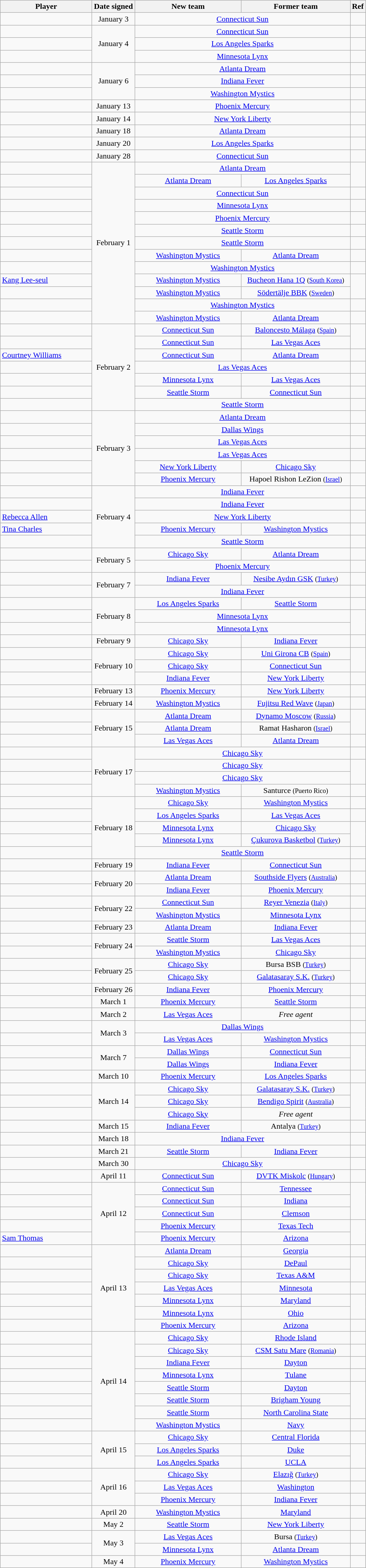<table class="wikitable sortable" style="text-align:center">
<tr>
<th style="width:180px">Player</th>
<th style="width:80px">Date signed</th>
<th style="width:210px">New team</th>
<th style="width:215px">Former team</th>
<th class="unsortable">Ref</th>
</tr>
<tr>
<td align="left"> </td>
<td align="center">January 3</td>
<td colspan="2" align="center"><a href='#'>Connecticut Sun</a></td>
<td align="center"></td>
</tr>
<tr>
<td align="left"> </td>
<td rowspan="3" align="center">January 4</td>
<td colspan="2" align="center"><a href='#'>Connecticut Sun</a></td>
<td align="center"></td>
</tr>
<tr>
<td align="left"> </td>
<td colspan="2" align="center"><a href='#'>Los Angeles Sparks</a></td>
<td align="center"></td>
</tr>
<tr>
<td align="left"> </td>
<td colspan="2" align="center"><a href='#'>Minnesota Lynx</a></td>
<td align="center"></td>
</tr>
<tr>
<td align="left"> </td>
<td rowspan="3" align="center">January 6</td>
<td colspan="2" align="center"><a href='#'>Atlanta Dream</a></td>
<td align="center"></td>
</tr>
<tr>
<td align="left"> </td>
<td colspan="2" align="center"><a href='#'>Indiana Fever</a></td>
<td align="center"></td>
</tr>
<tr>
<td align="left"> </td>
<td colspan="2" align="center"><a href='#'>Washington Mystics</a></td>
<td align="center"></td>
</tr>
<tr>
<td align="left"> </td>
<td align="center">January 13</td>
<td colspan="2" align="center"><a href='#'>Phoenix Mercury</a></td>
<td align="center"></td>
</tr>
<tr>
<td align="left"> </td>
<td align="center">January 14</td>
<td colspan="2" align="center"><a href='#'>New York Liberty</a></td>
<td align="center"></td>
</tr>
<tr>
<td align="left"> </td>
<td align="center">January 18</td>
<td colspan="2" align="center"><a href='#'>Atlanta Dream</a></td>
<td align="center"></td>
</tr>
<tr>
<td align="left"> </td>
<td align="center">January 20</td>
<td colspan="2" align="center"><a href='#'>Los Angeles Sparks</a></td>
<td align="center"></td>
</tr>
<tr>
<td align="left"> </td>
<td align="center">January 28</td>
<td colspan="2" align="center"><a href='#'>Connecticut Sun</a></td>
<td align="center"></td>
</tr>
<tr>
<td align="left"> </td>
<td rowspan="13" align="center">February 1</td>
<td colspan="2" align="center"><a href='#'>Atlanta Dream</a></td>
<td rowspan="2" align="center"></td>
</tr>
<tr>
<td align="left"> </td>
<td align="center"><a href='#'>Atlanta Dream</a></td>
<td align="center"><a href='#'>Los Angeles Sparks</a></td>
</tr>
<tr>
<td align="left"> </td>
<td colspan="2" align="center"><a href='#'>Connecticut Sun</a></td>
<td align="center"></td>
</tr>
<tr>
<td align="left"> </td>
<td colspan="2" align="center"><a href='#'>Minnesota Lynx</a></td>
<td align="center"></td>
</tr>
<tr>
<td align="left"> </td>
<td colspan="2" align="center"><a href='#'>Phoenix Mercury</a></td>
<td align="center"></td>
</tr>
<tr>
<td align="left"> </td>
<td colspan="2" align="center"><a href='#'>Seattle Storm</a></td>
<td align="center"></td>
</tr>
<tr>
<td align="left"> </td>
<td colspan="2" align="center"><a href='#'>Seattle Storm</a></td>
<td align="center"></td>
</tr>
<tr>
<td align="left"> </td>
<td align="center"><a href='#'>Washington Mystics</a></td>
<td align="center"><a href='#'>Atlanta Dream</a></td>
<td align="center"></td>
</tr>
<tr>
<td align="left"> </td>
<td colspan="2" align="center"><a href='#'>Washington Mystics</a></td>
<td align="center"></td>
</tr>
<tr>
<td align="left"> <a href='#'>Kang Lee-seul</a></td>
<td align="center"><a href='#'>Washington Mystics</a></td>
<td align="center"><a href='#'>Bucheon Hana 1Q</a> <small>(<a href='#'>South Korea</a>)</small></td>
<td rowspan="2" align="center"></td>
</tr>
<tr>
<td align="left"> </td>
<td align="center"><a href='#'>Washington Mystics</a></td>
<td align="center"><a href='#'>Södertälje BBK</a> <small>(<a href='#'>Sweden</a>)</small></td>
</tr>
<tr>
<td align="left"> </td>
<td colspan="2" align="center"><a href='#'>Washington Mystics</a></td>
<td align="center"></td>
</tr>
<tr>
<td align="left"> </td>
<td align="center"><a href='#'>Washington Mystics</a></td>
<td align="center"><a href='#'>Atlanta Dream</a></td>
<td align="center"></td>
</tr>
<tr>
<td align="left"> </td>
<td rowspan="7" align="center">February 2</td>
<td align="center"><a href='#'>Connecticut Sun</a></td>
<td align="center"><a href='#'>Baloncesto Málaga</a> <small>(<a href='#'>Spain</a>)</small></td>
<td rowspan="2" align="center"></td>
</tr>
<tr>
<td align="left"> </td>
<td align="center"><a href='#'>Connecticut Sun</a></td>
<td align="center"><a href='#'>Las Vegas Aces</a></td>
</tr>
<tr>
<td align="left"> <a href='#'>Courtney Williams</a></td>
<td align="center"><a href='#'>Connecticut Sun</a></td>
<td align="center"><a href='#'>Atlanta Dream</a></td>
<td align="center"></td>
</tr>
<tr>
<td align="left"> </td>
<td colspan="2" align="center"><a href='#'>Las Vegas Aces</a></td>
<td align="center"></td>
</tr>
<tr>
<td align="left"> </td>
<td align="center"><a href='#'>Minnesota Lynx</a></td>
<td align="center"><a href='#'>Las Vegas Aces</a></td>
<td align="center"></td>
</tr>
<tr>
<td align="left"> </td>
<td align="center"><a href='#'>Seattle Storm</a></td>
<td align="center"><a href='#'>Connecticut Sun</a></td>
<td align="center"></td>
</tr>
<tr>
<td align="left"> </td>
<td colspan="2" align="center"><a href='#'>Seattle Storm</a></td>
<td align="center"></td>
</tr>
<tr>
<td align="left"> </td>
<td rowspan="6" align="center">February 3</td>
<td colspan="2" align="center"><a href='#'>Atlanta Dream</a></td>
<td align="center"></td>
</tr>
<tr>
<td align="left"> </td>
<td colspan="2" align="center"><a href='#'>Dallas Wings</a></td>
<td align="center"></td>
</tr>
<tr>
<td align="left"> </td>
<td colspan="2" align="center"><a href='#'>Las Vegas Aces</a></td>
<td align="center"></td>
</tr>
<tr>
<td align="left"> </td>
<td colspan="2" align="center"><a href='#'>Las Vegas Aces</a></td>
<td align="center"></td>
</tr>
<tr>
<td align="left"> </td>
<td align="center"><a href='#'>New York Liberty</a></td>
<td align="center"><a href='#'>Chicago Sky</a></td>
<td align="center"></td>
</tr>
<tr>
<td align="left"> </td>
<td align="center"><a href='#'>Phoenix Mercury</a></td>
<td align="center">Hapoel Rishon LeZion <small>(<a href='#'>Israel</a>)</small></td>
<td align="center"></td>
</tr>
<tr>
<td align="left"> </td>
<td rowspan="5" align="center">February 4</td>
<td colspan="2" align="center"><a href='#'>Indiana Fever</a></td>
<td align="center"></td>
</tr>
<tr>
<td align="left"> </td>
<td colspan="2" align="center"><a href='#'>Indiana Fever</a></td>
<td align="center"></td>
</tr>
<tr>
<td align="left"> <a href='#'>Rebecca Allen</a></td>
<td colspan="2" align="center"><a href='#'>New York Liberty</a></td>
<td align="center"></td>
</tr>
<tr>
<td align="left"> <a href='#'>Tina Charles</a></td>
<td align="center"><a href='#'>Phoenix Mercury</a></td>
<td align="center"><a href='#'>Washington Mystics</a></td>
<td align="center"></td>
</tr>
<tr>
<td align="left"> </td>
<td colspan="2" align="center"><a href='#'>Seattle Storm</a></td>
<td align="center"></td>
</tr>
<tr>
<td align="left"> </td>
<td rowspan="2" align="center">February 5</td>
<td align="center"><a href='#'>Chicago Sky</a></td>
<td align="center"><a href='#'>Atlanta Dream</a></td>
<td align="center"></td>
</tr>
<tr>
<td align="left"> </td>
<td colspan="2" align="center"><a href='#'>Phoenix Mercury</a></td>
<td align="center"></td>
</tr>
<tr>
<td align="left"> </td>
<td rowspan="2" align="center">February 7</td>
<td align="center"><a href='#'>Indiana Fever</a></td>
<td align="center"><a href='#'>Nesibe Aydın GSK</a> <small>(<a href='#'>Turkey</a>)</small></td>
<td align="center"></td>
</tr>
<tr>
<td align="left"> </td>
<td colspan="2" align="center"><a href='#'>Indiana Fever</a></td>
<td align="center"></td>
</tr>
<tr>
<td align="left"> </td>
<td rowspan="3" align="center">February 8</td>
<td align="center"><a href='#'>Los Angeles Sparks</a></td>
<td align="center"><a href='#'>Seattle Storm</a></td>
<td align="center"></td>
</tr>
<tr>
<td align="left"> </td>
<td colspan="2" align="center"><a href='#'>Minnesota Lynx</a></td>
<td rowspan="2" align="center"></td>
</tr>
<tr>
<td align="left"> </td>
<td colspan="2" align="center"><a href='#'>Minnesota Lynx</a></td>
</tr>
<tr>
<td align="left"> </td>
<td align="center">February 9</td>
<td align="center"><a href='#'>Chicago Sky</a></td>
<td align="center"><a href='#'>Indiana Fever</a></td>
<td align="center"></td>
</tr>
<tr>
<td align="left"> </td>
<td rowspan="3" align="center">February 10</td>
<td align="center"><a href='#'>Chicago Sky</a></td>
<td align="center"><a href='#'>Uni Girona CB</a> <small>(<a href='#'>Spain</a>)</small></td>
<td rowspan="2" align="center"></td>
</tr>
<tr>
<td align="left"> </td>
<td align="center"><a href='#'>Chicago Sky</a></td>
<td align="center"><a href='#'>Connecticut Sun</a></td>
</tr>
<tr>
<td align="left"> </td>
<td align="center"><a href='#'>Indiana Fever</a></td>
<td align="center"><a href='#'>New York Liberty</a></td>
<td align="center"></td>
</tr>
<tr>
<td align="left"> </td>
<td align="center">February 13</td>
<td align="center"><a href='#'>Phoenix Mercury</a></td>
<td align="center"><a href='#'>New York Liberty</a></td>
<td align="center"></td>
</tr>
<tr>
<td align="left"> </td>
<td align="center">February 14</td>
<td align="center"><a href='#'>Washington Mystics</a></td>
<td align="center"><a href='#'>Fujitsu Red Wave</a> <small>(<a href='#'>Japan</a>)</small></td>
<td align="center"></td>
</tr>
<tr>
<td align="left"> </td>
<td rowspan="3" align="center">February 15</td>
<td align="center"><a href='#'>Atlanta Dream</a></td>
<td align="center"><a href='#'>Dynamo Moscow</a> <small>(<a href='#'>Russia</a>)</small></td>
<td rowspan="2" align="center"></td>
</tr>
<tr>
<td align="left"> </td>
<td align="center"><a href='#'>Atlanta Dream</a></td>
<td align="center">Ramat Hasharon <small>(<a href='#'>Israel</a>)</small></td>
</tr>
<tr>
<td align="left"> </td>
<td align="center"><a href='#'>Las Vegas Aces</a></td>
<td align="center"><a href='#'>Atlanta Dream</a></td>
<td align="center"></td>
</tr>
<tr>
<td align="left"> </td>
<td rowspan="4" align="center">February 17</td>
<td colspan="2" align="center"><a href='#'>Chicago Sky</a></td>
<td align="center"></td>
</tr>
<tr>
<td align="left"> </td>
<td colspan="2" align="center"><a href='#'>Chicago Sky</a></td>
<td rowspan="2" align="center"></td>
</tr>
<tr>
<td align="left"> </td>
<td colspan="2" align="center"><a href='#'>Chicago Sky</a></td>
</tr>
<tr>
<td align="left"> </td>
<td align="center"><a href='#'>Washington Mystics</a></td>
<td align="center">Santurce <small>(Puerto Rico)</small></td>
<td align="center"></td>
</tr>
<tr>
<td align="left"> </td>
<td rowspan="5" align="center">February 18</td>
<td align="center"><a href='#'>Chicago Sky</a></td>
<td align="center"><a href='#'>Washington Mystics</a></td>
<td align="center"></td>
</tr>
<tr>
<td align="left"> </td>
<td align="center"><a href='#'>Los Angeles Sparks</a></td>
<td align="center"><a href='#'>Las Vegas Aces</a></td>
<td align="center"></td>
</tr>
<tr>
<td align="left"> </td>
<td align="center"><a href='#'>Minnesota Lynx</a></td>
<td align="center"><a href='#'>Chicago Sky</a></td>
<td rowspan="2" align="center"></td>
</tr>
<tr>
<td align="left"> </td>
<td align="center"><a href='#'>Minnesota Lynx</a></td>
<td align="center"><a href='#'>Çukurova Basketbol</a> <small>(<a href='#'>Turkey</a>)</small></td>
</tr>
<tr>
<td align="left"> </td>
<td colspan="2" align="center"><a href='#'>Seattle Storm</a></td>
<td align="center"></td>
</tr>
<tr>
<td align="left"> </td>
<td align="center">February 19</td>
<td align="center"><a href='#'>Indiana Fever</a></td>
<td align="center"><a href='#'>Connecticut Sun</a></td>
<td align="center"></td>
</tr>
<tr>
<td align="left"> </td>
<td rowspan="2" align="center">February 20</td>
<td align="center"><a href='#'>Atlanta Dream</a></td>
<td align="center"><a href='#'>Southside Flyers</a> <small>(<a href='#'>Australia</a>)</small></td>
<td align="center"></td>
</tr>
<tr>
<td align="left"> </td>
<td align="center"><a href='#'>Indiana Fever</a></td>
<td align="center"><a href='#'>Phoenix Mercury</a></td>
<td align="center"></td>
</tr>
<tr>
<td align="left"> </td>
<td rowspan="2" align="center">February 22</td>
<td align="center"><a href='#'>Connecticut Sun</a></td>
<td align="center"><a href='#'>Reyer Venezia</a> <small>(<a href='#'>Italy</a>)</small></td>
<td align="center"></td>
</tr>
<tr>
<td align="left"> </td>
<td align="center"><a href='#'>Washington Mystics</a></td>
<td align="center"><a href='#'>Minnesota Lynx</a></td>
<td align="center"></td>
</tr>
<tr>
<td align="left"> </td>
<td align="center">February 23</td>
<td align="center"><a href='#'>Atlanta Dream</a></td>
<td align="center"><a href='#'>Indiana Fever</a></td>
<td align="center"></td>
</tr>
<tr>
<td align="left"> </td>
<td rowspan="2" align="center">February 24</td>
<td align="center"><a href='#'>Seattle Storm</a></td>
<td align="center"><a href='#'>Las Vegas Aces</a></td>
<td align="center"></td>
</tr>
<tr>
<td align="left"> </td>
<td align="center"><a href='#'>Washington Mystics</a></td>
<td align="center"><a href='#'>Chicago Sky</a></td>
<td align="center"></td>
</tr>
<tr>
<td align="left"> </td>
<td rowspan="2" align="center">February 25</td>
<td align="center"><a href='#'>Chicago Sky</a></td>
<td align="center">Bursa BSB <small>(<a href='#'>Turkey</a>)</small></td>
<td rowspan="2" align="center"></td>
</tr>
<tr>
<td align="left"> </td>
<td align="center"><a href='#'>Chicago Sky</a></td>
<td align="center"><a href='#'>Galatasaray S.K.</a> <small>(<a href='#'>Turkey</a>)</small></td>
</tr>
<tr>
<td align="left"> </td>
<td align="center">February 26</td>
<td align="center"><a href='#'>Indiana Fever</a></td>
<td align="center"><a href='#'>Phoenix Mercury</a></td>
<td align="center"></td>
</tr>
<tr>
<td align="left"> </td>
<td align="center">March 1</td>
<td align="center"><a href='#'>Phoenix Mercury</a></td>
<td align="center"><a href='#'>Seattle Storm</a></td>
<td align="center"></td>
</tr>
<tr>
<td align="left"> </td>
<td align="center">March 2</td>
<td align="center"><a href='#'>Las Vegas Aces</a></td>
<td align="center"><em>Free agent</em></td>
<td align="center"></td>
</tr>
<tr>
<td align="left"> </td>
<td rowspan="2" align="center">March 3</td>
<td colspan="2" align="center"><a href='#'>Dallas Wings</a></td>
<td align="center"></td>
</tr>
<tr>
<td align="left"> </td>
<td align="center"><a href='#'>Las Vegas Aces</a></td>
<td align="center"><a href='#'>Washington Mystics</a></td>
<td align="center"></td>
</tr>
<tr>
<td align="left"> </td>
<td rowspan="2" align="center">March 7</td>
<td align="center"><a href='#'>Dallas Wings</a></td>
<td align="center"><a href='#'>Connecticut Sun</a></td>
<td rowspan="2" align="center"></td>
</tr>
<tr>
<td align="left"> </td>
<td align="center"><a href='#'>Dallas Wings</a></td>
<td align="center"><a href='#'>Indiana Fever</a></td>
</tr>
<tr>
<td align="left"> </td>
<td align="center">March 10</td>
<td align="center"><a href='#'>Phoenix Mercury</a></td>
<td align="center"><a href='#'>Los Angeles Sparks</a></td>
<td align="center"></td>
</tr>
<tr>
<td align="left"> </td>
<td rowspan="3" align="center">March 14</td>
<td align="center"><a href='#'>Chicago Sky</a></td>
<td align="center"><a href='#'>Galatasaray S.K.</a> <small>(<a href='#'>Turkey</a>)</small></td>
<td rowspan="3" align="center"></td>
</tr>
<tr>
<td align="left"> </td>
<td align="center"><a href='#'>Chicago Sky</a></td>
<td align="center"><a href='#'>Bendigo Spirit</a> <small>(<a href='#'>Australia</a>)</small></td>
</tr>
<tr>
<td align="left"> </td>
<td align="center"><a href='#'>Chicago Sky</a></td>
<td align="center"><em>Free agent</em></td>
</tr>
<tr>
<td align="left"> </td>
<td align="center">March 15</td>
<td align="center"><a href='#'>Indiana Fever</a></td>
<td align="center">Antalya <small>(<a href='#'>Turkey</a>)</small></td>
<td align="center"></td>
</tr>
<tr>
<td align="left"> </td>
<td align="center">March 18</td>
<td colspan="2" align="center"><a href='#'>Indiana Fever</a></td>
<td align="center"></td>
</tr>
<tr>
<td align="left"> </td>
<td align="center">March 21</td>
<td align="center"><a href='#'>Seattle Storm</a></td>
<td align="center"><a href='#'>Indiana Fever</a></td>
<td align="center"></td>
</tr>
<tr>
<td align="left"> </td>
<td align="center">March 30</td>
<td colspan="2" align="center"><a href='#'>Chicago Sky</a></td>
<td align="center"></td>
</tr>
<tr>
<td align="left"> </td>
<td align="center">April 11</td>
<td align="center"><a href='#'>Connecticut Sun</a></td>
<td align="center"><a href='#'>DVTK Miskolc</a> <small>(<a href='#'>Hungary</a>)</small></td>
<td align="center"></td>
</tr>
<tr>
<td align="left"> </td>
<td rowspan="5" align="center">April 12</td>
<td align="center"><a href='#'>Connecticut Sun</a></td>
<td align="center"><a href='#'>Tennessee</a></td>
<td rowspan="3" align="center"></td>
</tr>
<tr>
<td align="left"> </td>
<td align="center"><a href='#'>Connecticut Sun</a></td>
<td align="center"><a href='#'>Indiana</a></td>
</tr>
<tr>
<td align="left"> </td>
<td align="center"><a href='#'>Connecticut Sun</a></td>
<td align="center"><a href='#'>Clemson</a></td>
</tr>
<tr>
<td align="left"> </td>
<td align="center"><a href='#'>Phoenix Mercury</a></td>
<td align="center"><a href='#'>Texas Tech</a></td>
<td rowspan="2" align="center"></td>
</tr>
<tr>
<td align="left"> <a href='#'>Sam Thomas</a></td>
<td align="center"><a href='#'>Phoenix Mercury</a></td>
<td align="center"><a href='#'>Arizona</a></td>
</tr>
<tr>
<td align="left"> </td>
<td rowspan="7" align="center">April 13</td>
<td align="center"><a href='#'>Atlanta Dream</a></td>
<td align="center"><a href='#'>Georgia</a></td>
<td align="center"></td>
</tr>
<tr>
<td align="left"> </td>
<td align="center"><a href='#'>Chicago Sky</a></td>
<td align="center"><a href='#'>DePaul</a></td>
<td rowspan="2" align="center"></td>
</tr>
<tr>
<td align="left"> </td>
<td align="center"><a href='#'>Chicago Sky</a></td>
<td align="center"><a href='#'>Texas A&M</a></td>
</tr>
<tr>
<td align="left"> </td>
<td align="center"><a href='#'>Las Vegas Aces</a></td>
<td align="center"><a href='#'>Minnesota</a></td>
<td align="center"></td>
</tr>
<tr>
<td align="left"> </td>
<td align="center"><a href='#'>Minnesota Lynx</a></td>
<td align="center"><a href='#'>Maryland</a></td>
<td rowspan="2" align="center"></td>
</tr>
<tr>
<td align="left"> </td>
<td align="center"><a href='#'>Minnesota Lynx</a></td>
<td align="center"><a href='#'>Ohio</a></td>
</tr>
<tr>
<td align="left"> </td>
<td align="center"><a href='#'>Phoenix Mercury</a></td>
<td align="center"><a href='#'>Arizona</a></td>
<td align="center"></td>
</tr>
<tr>
<td align="left"> </td>
<td rowspan="8" align="center">April 14</td>
<td align="center"><a href='#'>Chicago Sky</a></td>
<td align="center"><a href='#'>Rhode Island</a></td>
<td align="center"></td>
</tr>
<tr>
<td align="left"> </td>
<td align="center"><a href='#'>Chicago Sky</a></td>
<td align="center"><a href='#'>CSM Satu Mare</a> <small>(<a href='#'>Romania</a>)</small></td>
<td align="center"></td>
</tr>
<tr>
<td align="left"> </td>
<td align="center"><a href='#'>Indiana Fever</a></td>
<td align="center"><a href='#'>Dayton</a></td>
<td align="center"></td>
</tr>
<tr>
<td align="left"> </td>
<td align="center"><a href='#'>Minnesota Lynx</a></td>
<td align="center"><a href='#'>Tulane</a></td>
<td align="center"></td>
</tr>
<tr>
<td align="left"> </td>
<td align="center"><a href='#'>Seattle Storm</a></td>
<td align="center"><a href='#'>Dayton</a></td>
<td rowspan="3" align="center"></td>
</tr>
<tr>
<td align="left"> </td>
<td align="center"><a href='#'>Seattle Storm</a></td>
<td align="center"><a href='#'>Brigham Young</a></td>
</tr>
<tr>
<td align="left"> </td>
<td align="center"><a href='#'>Seattle Storm</a></td>
<td align="center"><a href='#'>North Carolina State</a></td>
</tr>
<tr>
<td align="left"> </td>
<td align="center"><a href='#'>Washington Mystics</a></td>
<td align="center"><a href='#'>Navy</a></td>
<td align="center"></td>
</tr>
<tr>
<td align="left"> </td>
<td rowspan="3" align="center">April 15</td>
<td align="center"><a href='#'>Chicago Sky</a></td>
<td align="center"><a href='#'>Central Florida</a></td>
<td align="center"></td>
</tr>
<tr>
<td align="left"> </td>
<td align="center"><a href='#'>Los Angeles Sparks</a></td>
<td align="center"><a href='#'>Duke</a></td>
<td rowspan="2" align="center"></td>
</tr>
<tr>
<td align="left"> </td>
<td align="center"><a href='#'>Los Angeles Sparks</a></td>
<td align="center"><a href='#'>UCLA</a></td>
</tr>
<tr>
<td align="left"> </td>
<td rowspan="3" align="center">April 16</td>
<td align="center"><a href='#'>Chicago Sky</a></td>
<td align="center"><a href='#'>Elazığ</a> <small>(<a href='#'>Turkey</a>)</small></td>
<td align="center"></td>
</tr>
<tr>
<td align="left"> </td>
<td align="center"><a href='#'>Las Vegas Aces</a></td>
<td align="center"><a href='#'>Washington</a></td>
<td align="center"></td>
</tr>
<tr>
<td align="left"> </td>
<td align="center"><a href='#'>Phoenix Mercury</a></td>
<td align="center"><a href='#'>Indiana Fever</a></td>
<td align="center"></td>
</tr>
<tr>
<td align="left"> </td>
<td align="center">April 20</td>
<td align="center"><a href='#'>Washington Mystics</a></td>
<td align="center"><a href='#'>Maryland</a></td>
<td align="center"></td>
</tr>
<tr>
<td align="left"> </td>
<td align="center">May 2</td>
<td align="center"><a href='#'>Seattle Storm</a></td>
<td align="center"><a href='#'>New York Liberty</a></td>
<td align="center"></td>
</tr>
<tr>
<td align="left"> </td>
<td rowspan="2" align="center">May 3</td>
<td align="center"><a href='#'>Las Vegas Aces</a></td>
<td align="center">Bursa <small>(<a href='#'>Turkey</a>)</small></td>
<td align="center"></td>
</tr>
<tr>
<td align="left"> </td>
<td align="center"><a href='#'>Minnesota Lynx</a></td>
<td align="center"><a href='#'>Atlanta Dream</a></td>
<td align="center"></td>
</tr>
<tr>
<td align="left"> </td>
<td align="center">May 4</td>
<td align="center"><a href='#'>Phoenix Mercury</a></td>
<td align="center"><a href='#'>Washington Mystics</a></td>
<td align="center"></td>
</tr>
</table>
